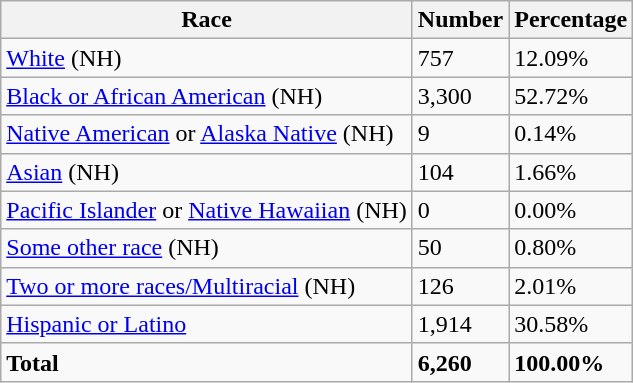<table class="wikitable">
<tr>
<th>Race</th>
<th>Number</th>
<th>Percentage</th>
</tr>
<tr>
<td><a href='#'>White</a> (NH)</td>
<td>757</td>
<td>12.09%</td>
</tr>
<tr>
<td><a href='#'>Black or African American</a> (NH)</td>
<td>3,300</td>
<td>52.72%</td>
</tr>
<tr>
<td><a href='#'>Native American</a> or <a href='#'>Alaska Native</a> (NH)</td>
<td>9</td>
<td>0.14%</td>
</tr>
<tr>
<td><a href='#'>Asian</a> (NH)</td>
<td>104</td>
<td>1.66%</td>
</tr>
<tr>
<td><a href='#'>Pacific Islander</a> or <a href='#'>Native Hawaiian</a> (NH)</td>
<td>0</td>
<td>0.00%</td>
</tr>
<tr>
<td><a href='#'>Some other race</a> (NH)</td>
<td>50</td>
<td>0.80%</td>
</tr>
<tr>
<td><a href='#'>Two or more races/Multiracial</a> (NH)</td>
<td>126</td>
<td>2.01%</td>
</tr>
<tr>
<td><a href='#'>Hispanic or Latino</a></td>
<td>1,914</td>
<td>30.58%</td>
</tr>
<tr>
<td><strong>Total</strong></td>
<td><strong>6,260</strong></td>
<td><strong>100.00%</strong></td>
</tr>
</table>
